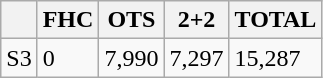<table class="wikitable">
<tr>
<th></th>
<th>FHC</th>
<th>OTS</th>
<th>2+2</th>
<th>TOTAL</th>
</tr>
<tr>
<td>S3</td>
<td>0</td>
<td>7,990</td>
<td>7,297</td>
<td>15,287</td>
</tr>
</table>
